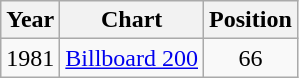<table class="wikitable">
<tr>
<th>Year</th>
<th>Chart</th>
<th>Position</th>
</tr>
<tr>
<td>1981</td>
<td><a href='#'>Billboard 200</a></td>
<td align="center">66</td>
</tr>
</table>
